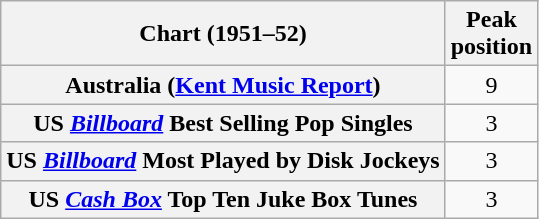<table class="wikitable sortable plainrowheaders" style="text-align:center">
<tr>
<th>Chart (1951–52)</th>
<th>Peak<br>position</th>
</tr>
<tr>
<th scope="row">Australia (<a href='#'>Kent Music Report</a>)</th>
<td>9</td>
</tr>
<tr>
<th scope="row">US <em><a href='#'>Billboard</a></em> Best Selling Pop Singles</th>
<td>3</td>
</tr>
<tr>
<th scope="row">US <em><a href='#'>Billboard</a></em> Most Played by Disk Jockeys</th>
<td>3</td>
</tr>
<tr>
<th scope="row">US <em><a href='#'>Cash Box</a></em> Top Ten Juke Box Tunes</th>
<td>3</td>
</tr>
</table>
